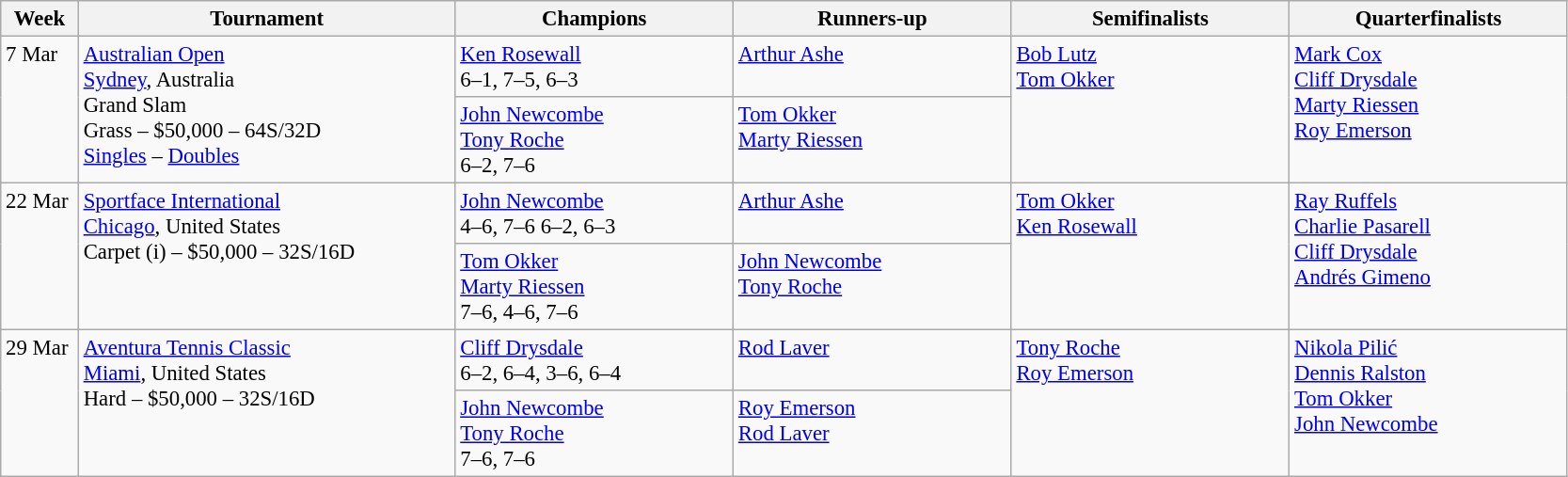<table class=wikitable style=font-size:95%>
<tr>
<th style="width:48px;">Week</th>
<th style="width:260px;">Tournament</th>
<th style="width:190px;">Champions</th>
<th style="width:190px;">Runners-up</th>
<th style="width:190px;">Semifinalists</th>
<th style="width:190px;">Quarterfinalists</th>
</tr>
<tr valign=top>
<td rowspan=2>7 Mar</td>
<td rowspan=2><a href='#'>Australian Open</a><br> <a href='#'>Sydney</a>, Australia<br>Grand Slam <br>Grass – $50,000 – 64S/32D <br> <a href='#'>Singles</a> – <a href='#'>Doubles</a></td>
<td> <a href='#'>Ken Rosewall</a><br>6–1, 7–5, 6–3</td>
<td> <a href='#'>Arthur Ashe</a></td>
<td rowspan=2> <a href='#'>Bob Lutz</a><br> <a href='#'>Tom Okker</a></td>
<td rowspan=2> <a href='#'>Mark Cox</a><br> <a href='#'>Cliff Drysdale</a><br> <a href='#'>Marty Riessen</a><br> <a href='#'>Roy Emerson</a></td>
</tr>
<tr valign=top>
<td> <a href='#'>John Newcombe</a><br> <a href='#'>Tony Roche</a><br>6–2, 7–6</td>
<td> <a href='#'>Tom Okker</a><br> <a href='#'>Marty Riessen</a></td>
</tr>
<tr valign=top>
<td rowspan=2>22 Mar</td>
<td rowspan=2><a href='#'>Sportface International</a><br> <a href='#'>Chicago</a>, United States <br>Carpet (i) – $50,000 – 32S/16D</td>
<td> <a href='#'>John Newcombe</a><br>4–6, 7–6 6–2, 6–3</td>
<td> <a href='#'>Arthur Ashe</a></td>
<td rowspan=2> <a href='#'>Tom Okker</a><br> <a href='#'>Ken Rosewall</a></td>
<td rowspan=2> <a href='#'>Ray Ruffels</a><br> <a href='#'>Charlie Pasarell</a><br> <a href='#'>Cliff Drysdale</a><br> <a href='#'>Andrés Gimeno</a></td>
</tr>
<tr valign=top>
<td> <a href='#'>Tom Okker</a><br> <a href='#'>Marty Riessen</a><br>7–6, 4–6, 7–6</td>
<td> <a href='#'>John Newcombe</a><br> <a href='#'>Tony Roche</a></td>
</tr>
<tr valign=top>
<td rowspan=2>29 Mar</td>
<td rowspan=2><a href='#'>Aventura Tennis Classic</a><br> <a href='#'>Miami</a>, United States<br>Hard – $50,000 – 32S/16D</td>
<td> <a href='#'>Cliff Drysdale</a><br>6–2, 6–4, 3–6, 6–4</td>
<td> <a href='#'>Rod Laver</a></td>
<td rowspan=2> <a href='#'>Tony Roche</a><br> <a href='#'>Roy Emerson</a></td>
<td rowspan=2> <a href='#'>Nikola Pilić</a><br> <a href='#'>Dennis Ralston</a><br> <a href='#'>Tom Okker</a><br> <a href='#'>John Newcombe</a></td>
</tr>
<tr valign=top>
<td> <a href='#'>John Newcombe</a><br> <a href='#'>Tony Roche</a><br>7–6, 7–6</td>
<td> <a href='#'>Roy Emerson</a><br> <a href='#'>Rod Laver</a></td>
</tr>
</table>
